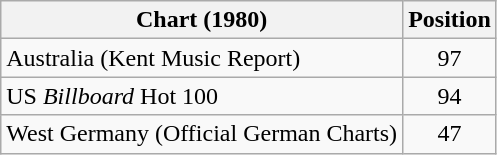<table class="wikitable sortable">
<tr>
<th>Chart (1980)</th>
<th>Position</th>
</tr>
<tr>
<td>Australia (Kent Music Report)</td>
<td style="text-align:center;">97</td>
</tr>
<tr>
<td>US <em>Billboard</em> Hot 100</td>
<td style="text-align:center;">94</td>
</tr>
<tr>
<td>West Germany (Official German Charts)</td>
<td style="text-align:center;">47</td>
</tr>
</table>
